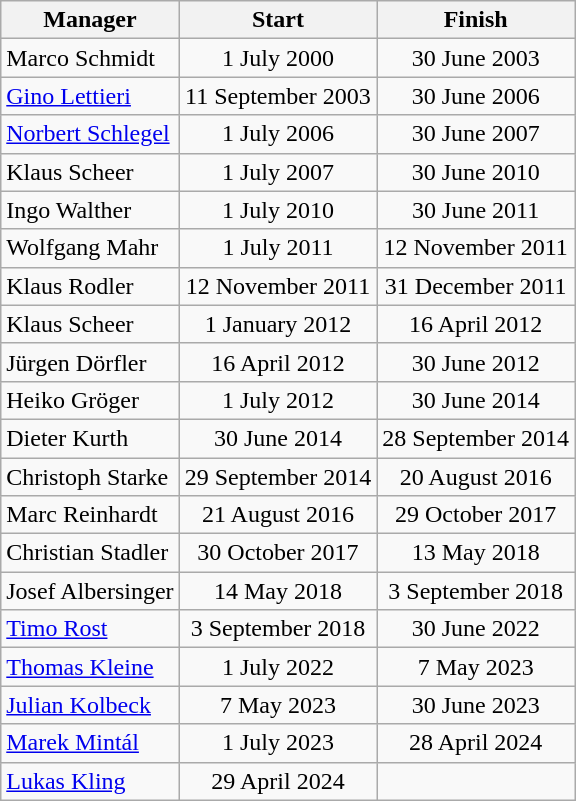<table class="wikitable">
<tr>
<th>Manager</th>
<th>Start</th>
<th>Finish</th>
</tr>
<tr align="center">
<td align="left">Marco Schmidt</td>
<td>1 July 2000</td>
<td>30 June 2003</td>
</tr>
<tr align="center">
<td align="left"> <a href='#'>Gino Lettieri</a></td>
<td>11 September 2003</td>
<td>30 June 2006</td>
</tr>
<tr align="center">
<td align="left"><a href='#'>Norbert Schlegel</a></td>
<td>1 July 2006</td>
<td>30 June 2007</td>
</tr>
<tr align="center">
<td align="left">Klaus Scheer</td>
<td>1 July 2007</td>
<td>30 June 2010</td>
</tr>
<tr align="center">
<td align="left">Ingo Walther</td>
<td>1 July 2010</td>
<td>30 June 2011</td>
</tr>
<tr align="center">
<td align="left">Wolfgang Mahr</td>
<td>1 July 2011</td>
<td>12 November 2011</td>
</tr>
<tr align="center">
<td align="left">Klaus Rodler</td>
<td>12 November 2011</td>
<td>31 December 2011</td>
</tr>
<tr align="center">
<td align="left">Klaus Scheer</td>
<td>1 January 2012</td>
<td>16 April 2012</td>
</tr>
<tr align="center">
<td align="left">Jürgen Dörfler</td>
<td>16 April 2012</td>
<td>30 June 2012</td>
</tr>
<tr align="center">
<td align="left">Heiko Gröger</td>
<td>1 July 2012</td>
<td>30 June 2014</td>
</tr>
<tr align="center">
<td align="left">Dieter Kurth</td>
<td>30 June 2014</td>
<td>28 September 2014</td>
</tr>
<tr align="center">
<td align="left">Christoph Starke</td>
<td>29 September 2014</td>
<td>20 August 2016</td>
</tr>
<tr align="center">
<td align="left">Marc Reinhardt</td>
<td>21 August 2016</td>
<td>29 October 2017</td>
</tr>
<tr align="center">
<td align="left">Christian Stadler</td>
<td>30 October 2017</td>
<td>13 May 2018</td>
</tr>
<tr align="center">
<td align="left">Josef Albersinger</td>
<td>14 May 2018</td>
<td>3 September 2018</td>
</tr>
<tr align="center">
<td align="left"><a href='#'>Timo Rost</a></td>
<td>3 September 2018</td>
<td>30 June 2022</td>
</tr>
<tr align="center">
<td align="left"><a href='#'>Thomas Kleine</a></td>
<td>1 July 2022</td>
<td>7 May 2023</td>
</tr>
<tr align="center">
<td align="left"><a href='#'>Julian Kolbeck</a></td>
<td>7 May 2023</td>
<td>30 June 2023</td>
</tr>
<tr align="center">
<td align="left"><a href='#'>Marek Mintál</a></td>
<td>1 July 2023</td>
<td>28 April 2024</td>
</tr>
<tr align="center">
<td align="left"><a href='#'>Lukas Kling</a></td>
<td>29 April 2024</td>
<td></td>
</tr>
</table>
